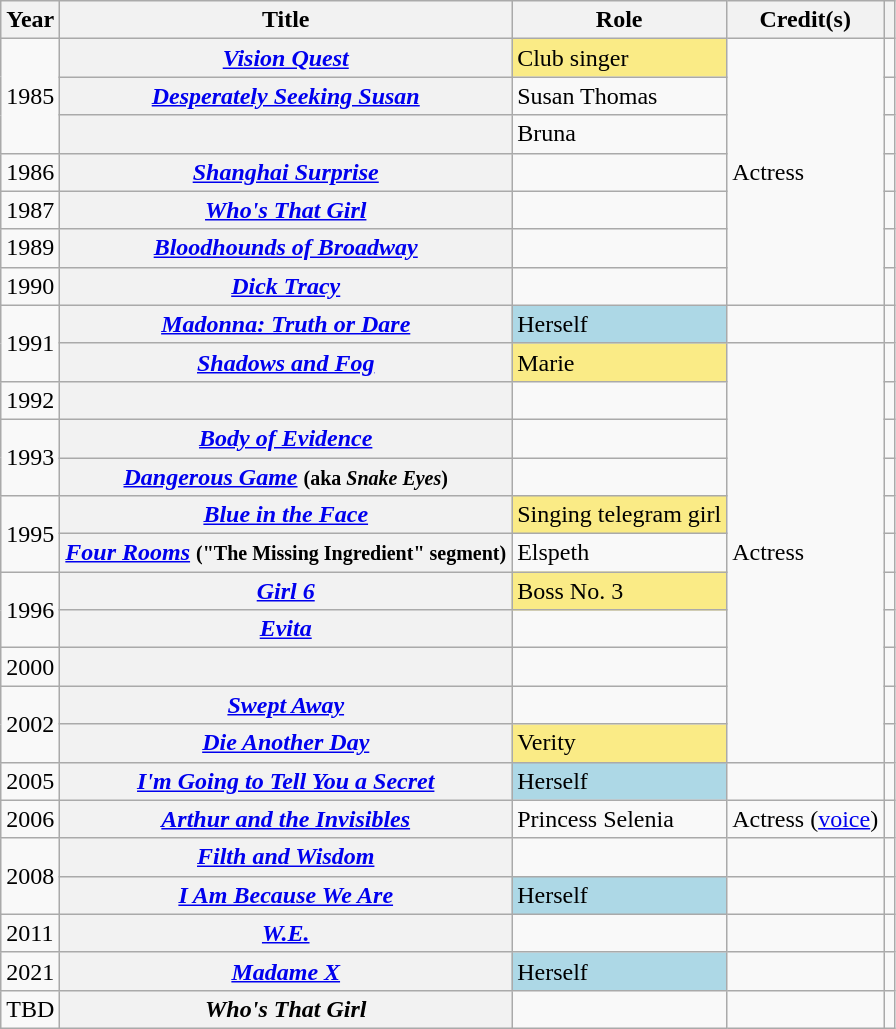<table class="wikitable sortable plainrowheaders">
<tr>
<th scope="col">Year</th>
<th scope="col">Title</th>
<th scope="col">Role</th>
<th scope="col">Credit(s)</th>
<th scope="col" class="unsortable"></th>
</tr>
<tr>
<td rowspan="3">1985</td>
<th scope="row"><em><a href='#'>Vision Quest</a></em></th>
<td style="background:#FAEB86;">Club singer </td>
<td rowspan="7">Actress</td>
<td style="text-align: center;"></td>
</tr>
<tr>
<th scope="row"><em><a href='#'>Desperately Seeking Susan</a></em></th>
<td>Susan Thomas</td>
<td style="text-align: center;"></td>
</tr>
<tr>
<th scope="row"></th>
<td>Bruna</td>
<td style="text-align: center;"></td>
</tr>
<tr>
<td>1986</td>
<th scope="row"><em><a href='#'>Shanghai Surprise</a></em></th>
<td></td>
<td style="text-align: center;"></td>
</tr>
<tr>
<td>1987</td>
<th scope="row"><em><a href='#'>Who's That Girl</a></em></th>
<td></td>
<td style="text-align: center;"></td>
</tr>
<tr>
<td>1989</td>
<th scope="row"><em><a href='#'>Bloodhounds of Broadway</a></em></th>
<td></td>
<td style="text-align: center;"></td>
</tr>
<tr>
<td>1990</td>
<th scope="row"><em><a href='#'>Dick Tracy</a></em></th>
<td></td>
<td style="text-align: center;"></td>
</tr>
<tr>
<td rowspan="2">1991</td>
<th scope="row"><em><a href='#'>Madonna: Truth or Dare</a></em></th>
<td style="background:#add8e6;">Herself </td>
<td></td>
<td style="text-align: center;"></td>
</tr>
<tr>
<th scope="row"><em><a href='#'>Shadows and Fog</a></em></th>
<td style="background:#FAEB86;">Marie </td>
<td rowspan="11">Actress</td>
<td style="text-align: center;"></td>
</tr>
<tr>
<td>1992</td>
<th scope="row"></th>
<td></td>
<td style="text-align: center;"></td>
</tr>
<tr>
<td rowspan="2">1993</td>
<th scope="row"><em><a href='#'>Body of Evidence</a></em></th>
<td></td>
<td style="text-align: center;"></td>
</tr>
<tr>
<th scope="row"><em><a href='#'>Dangerous Game</a></em> <small>(aka <em>Snake Eyes</em>)</small></th>
<td></td>
<td style="text-align: center;"></td>
</tr>
<tr>
<td rowspan="2">1995</td>
<th scope="row"><em><a href='#'>Blue in the Face</a></em></th>
<td style="background:#FAEB86;">Singing telegram girl </td>
<td style="text-align: center;"></td>
</tr>
<tr>
<th scope="row"><em><a href='#'>Four Rooms</a></em> <small>("The Missing Ingredient" segment)</small></th>
<td>Elspeth</td>
<td style="text-align: center;"></td>
</tr>
<tr>
<td rowspan="2">1996</td>
<th scope="row"><em><a href='#'>Girl 6</a></em></th>
<td style="background:#FAEB86;">Boss No. 3 </td>
<td style="text-align: center;"></td>
</tr>
<tr>
<th scope="row"><em><a href='#'>Evita</a></em></th>
<td></td>
<td style="text-align: center;"></td>
</tr>
<tr>
<td>2000</td>
<th scope="row"></th>
<td></td>
<td style="text-align: center;"></td>
</tr>
<tr>
<td rowspan="2">2002</td>
<th scope="row"><em><a href='#'>Swept Away</a></em></th>
<td></td>
<td style="text-align: center;"></td>
</tr>
<tr>
<th scope="row"><em><a href='#'>Die Another Day</a></em></th>
<td style="background:#FAEB86;">Verity </td>
<td style="text-align: center;"></td>
</tr>
<tr>
<td>2005</td>
<th scope="row"><em><a href='#'>I'm Going to Tell You a Secret</a></em></th>
<td style="background:#add8e6;">Herself </td>
<td></td>
<td style="text-align: center;"></td>
</tr>
<tr>
<td>2006</td>
<th scope="row"><em><a href='#'>Arthur and the Invisibles</a></em></th>
<td>Princess Selenia</td>
<td>Actress (<a href='#'>voice</a>)</td>
<td style="text-align: center;"></td>
</tr>
<tr>
<td rowspan="2">2008</td>
<th scope="row"><em><a href='#'>Filth and Wisdom</a></em></th>
<td></td>
<td></td>
<td style="text-align: center;"></td>
</tr>
<tr>
<th scope="row"><em><a href='#'>I Am Because We Are</a></em></th>
<td style="background:#add8e6;">Herself </td>
<td></td>
<td style="text-align: center;"></td>
</tr>
<tr>
<td>2011</td>
<th scope="row"><em><a href='#'>W.E.</a></em></th>
<td></td>
<td></td>
<td style="text-align: center;"></td>
</tr>
<tr>
<td>2021</td>
<th scope="row"><em><a href='#'>Madame X</a></em></th>
<td style="background:#add8e6;">Herself </td>
<td></td>
<td style="text-align: center;"></td>
</tr>
<tr>
<td>TBD</td>
<th scope="row"><em>Who's That Girl</em></th>
<td></td>
<td></td>
<td style="text-align: center;"></td>
</tr>
</table>
